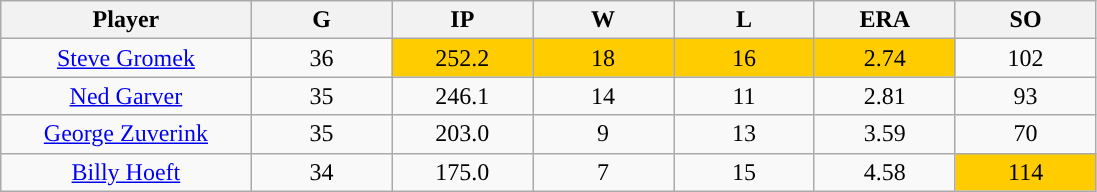<table class="wikitable sortable">
<tr>
<th bgcolor="#DDDDFF" width="16%">Player</th>
<th bgcolor="#DDDDFF" width="9%">G</th>
<th bgcolor="#DDDDFF" width="9%">IP</th>
<th bgcolor="#DDDDFF" width="9%">W</th>
<th bgcolor="#DDDDFF" width="9%">L</th>
<th bgcolor="#DDDDFF" width="9%">ERA</th>
<th bgcolor="#DDDDFF" width="9%">SO</th>
</tr>
<tr align="center">
<td><a href='#'>Steve Gromek</a></td>
<td>36</td>
<td style="background:#fc0;">252.2</td>
<td style="background:#fc0;">18</td>
<td style="background:#fc0;">16</td>
<td style="background:#fc0;">2.74</td>
<td>102</td>
</tr>
<tr align=center>
<td><a href='#'>Ned Garver</a></td>
<td>35</td>
<td>246.1</td>
<td>14</td>
<td>11</td>
<td>2.81</td>
<td>93</td>
</tr>
<tr align=center>
<td><a href='#'>George Zuverink</a></td>
<td>35</td>
<td>203.0</td>
<td>9</td>
<td>13</td>
<td>3.59</td>
<td>70</td>
</tr>
<tr align=center>
<td><a href='#'>Billy Hoeft</a></td>
<td>34</td>
<td>175.0</td>
<td>7</td>
<td>15</td>
<td>4.58</td>
<td style="background:#fc0;">114</td>
</tr>
</table>
